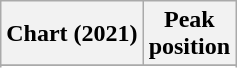<table class="wikitable sortable plainrowheaders" style="text-align:center">
<tr>
<th scope="col">Chart (2021)</th>
<th scope="col">Peak<br>position</th>
</tr>
<tr>
</tr>
<tr>
</tr>
<tr>
</tr>
</table>
